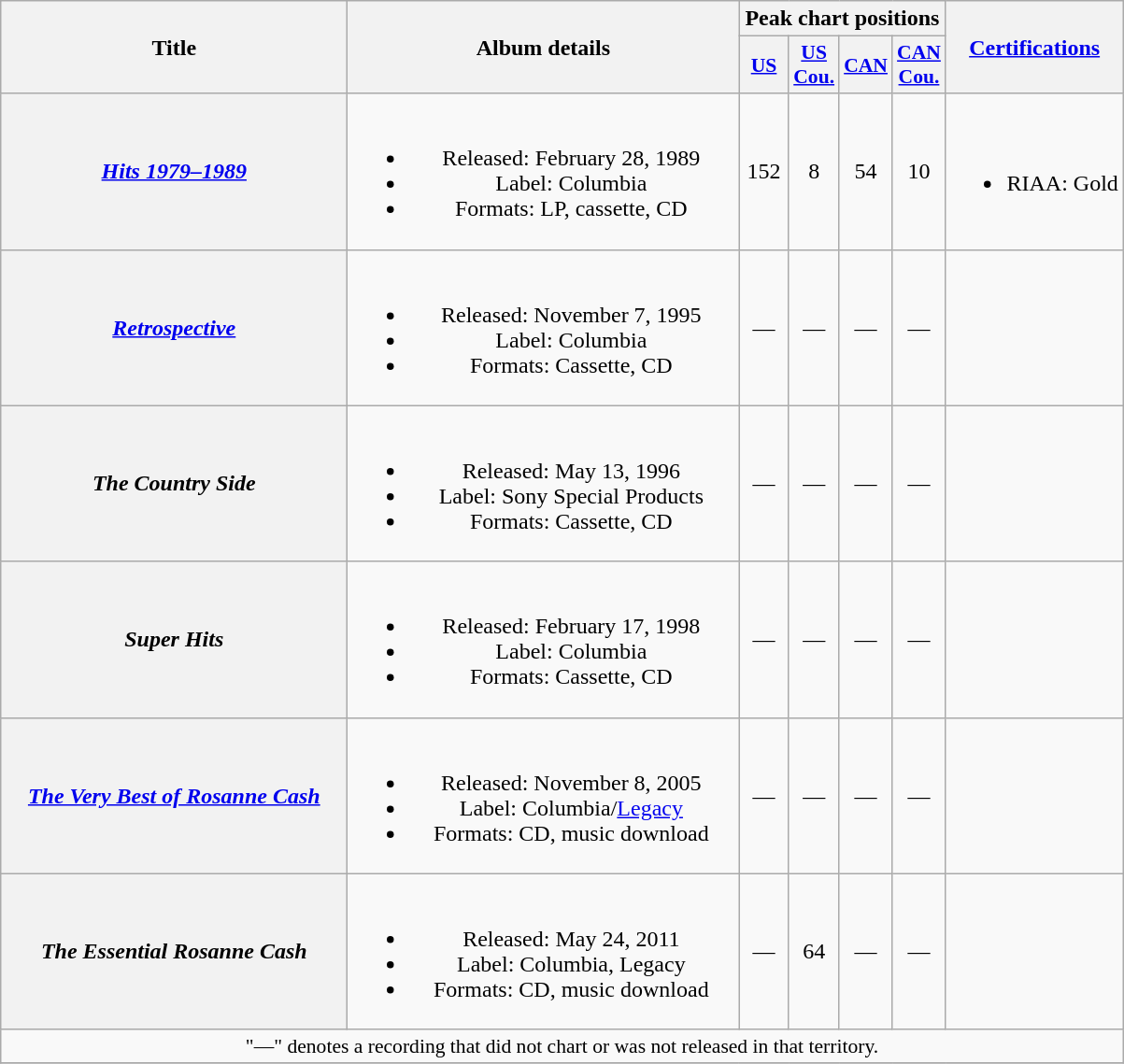<table class="wikitable plainrowheaders" style="text-align:center;" border="1">
<tr>
<th scope="col" rowspan="2" style="width:15em;">Title</th>
<th scope="col" rowspan="2" style="width:17em;">Album details</th>
<th scope="col" colspan="4">Peak chart positions</th>
<th scope="col" rowspan="2"><a href='#'>Certifications</a></th>
</tr>
<tr>
<th scope="col" style="width:2em;font-size:90%;"><a href='#'>US</a><br></th>
<th scope="col" style="width:2em;font-size:90%;"><a href='#'>US<br>Cou.</a><br></th>
<th scope="col" style="width:2em;font-size:90%;"><a href='#'>CAN</a><br></th>
<th scope="col" style="width:2em;font-size:90%;"><a href='#'>CAN<br>Cou.</a><br></th>
</tr>
<tr>
<th scope="row"><em><a href='#'>Hits 1979–1989</a></em></th>
<td><br><ul><li>Released: February 28, 1989</li><li>Label: Columbia</li><li>Formats: LP, cassette, CD</li></ul></td>
<td>152</td>
<td>8</td>
<td>54</td>
<td>10</td>
<td><br><ul><li>RIAA: Gold</li></ul></td>
</tr>
<tr>
<th scope="row"><em><a href='#'>Retrospective</a></em></th>
<td><br><ul><li>Released: November 7, 1995</li><li>Label: Columbia</li><li>Formats: Cassette, CD</li></ul></td>
<td>—</td>
<td>—</td>
<td>—</td>
<td>—</td>
<td></td>
</tr>
<tr>
<th scope="row"><em>The Country Side</em></th>
<td><br><ul><li>Released: May 13, 1996</li><li>Label: Sony Special Products</li><li>Formats: Cassette, CD</li></ul></td>
<td>—</td>
<td>—</td>
<td>—</td>
<td>—</td>
<td></td>
</tr>
<tr>
<th scope="row"><em>Super Hits</em></th>
<td><br><ul><li>Released: February 17, 1998</li><li>Label: Columbia</li><li>Formats: Cassette, CD</li></ul></td>
<td>—</td>
<td>—</td>
<td>—</td>
<td>—</td>
<td></td>
</tr>
<tr>
<th scope="row"><em><a href='#'>The Very Best of Rosanne Cash</a></em></th>
<td><br><ul><li>Released: November 8, 2005</li><li>Label: Columbia/<a href='#'>Legacy</a></li><li>Formats: CD, music download</li></ul></td>
<td>—</td>
<td>—</td>
<td>—</td>
<td>—</td>
<td></td>
</tr>
<tr>
<th scope="row"><em>The Essential Rosanne Cash</em></th>
<td><br><ul><li>Released: May 24, 2011</li><li>Label: Columbia, Legacy</li><li>Formats: CD, music download</li></ul></td>
<td>—</td>
<td>64</td>
<td>—</td>
<td>—</td>
<td></td>
</tr>
<tr>
<td colspan="7" style="font-size:90%">"—" denotes a recording that did not chart or was not released in that territory.</td>
</tr>
<tr>
</tr>
</table>
